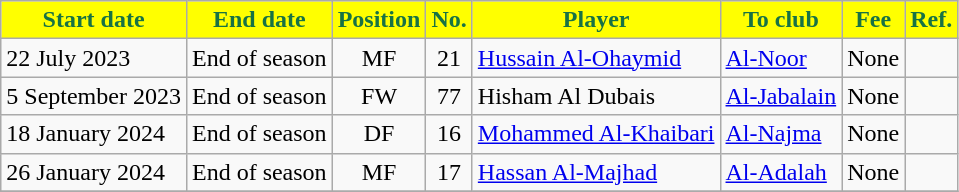<table class="wikitable sortable">
<tr>
<th style="background:#FFFF00; color:#177245;">Start date</th>
<th style="background:#FFFF00; color:#177245;">End date</th>
<th style="background:#FFFF00; color:#177245;">Position</th>
<th style="background:#FFFF00; color:#177245;">No.</th>
<th style="background:#FFFF00; color:#177245;">Player</th>
<th style="background:#FFFF00; color:#177245;">To club</th>
<th style="background:#FFFF00; color:#177245;">Fee</th>
<th style="background:#FFFF00; color:#177245;">Ref.</th>
</tr>
<tr>
<td>22 July 2023</td>
<td>End of season</td>
<td style="text-align:center;">MF</td>
<td style="text-align:center;">21</td>
<td style="text-align:left;"> <a href='#'>Hussain Al-Ohaymid</a></td>
<td style="text-align:left;"> <a href='#'>Al-Noor</a></td>
<td>None</td>
<td></td>
</tr>
<tr>
<td>5 September 2023</td>
<td>End of season</td>
<td style="text-align:center;">FW</td>
<td style="text-align:center;">77</td>
<td style="text-align:left;"> Hisham Al Dubais</td>
<td style="text-align:left;"> <a href='#'>Al-Jabalain</a></td>
<td>None</td>
<td></td>
</tr>
<tr>
<td>18 January 2024</td>
<td>End of season</td>
<td style="text-align:center;">DF</td>
<td style="text-align:center;">16</td>
<td style="text-align:left;"> <a href='#'>Mohammed Al-Khaibari</a></td>
<td style="text-align:left;"> <a href='#'>Al-Najma</a></td>
<td>None</td>
<td></td>
</tr>
<tr>
<td>26 January 2024</td>
<td>End of season</td>
<td style="text-align:center;">MF</td>
<td style="text-align:center;">17</td>
<td style="text-align:left;"> <a href='#'>Hassan Al-Majhad</a></td>
<td style="text-align:left;"> <a href='#'>Al-Adalah</a></td>
<td>None</td>
<td></td>
</tr>
<tr>
</tr>
</table>
